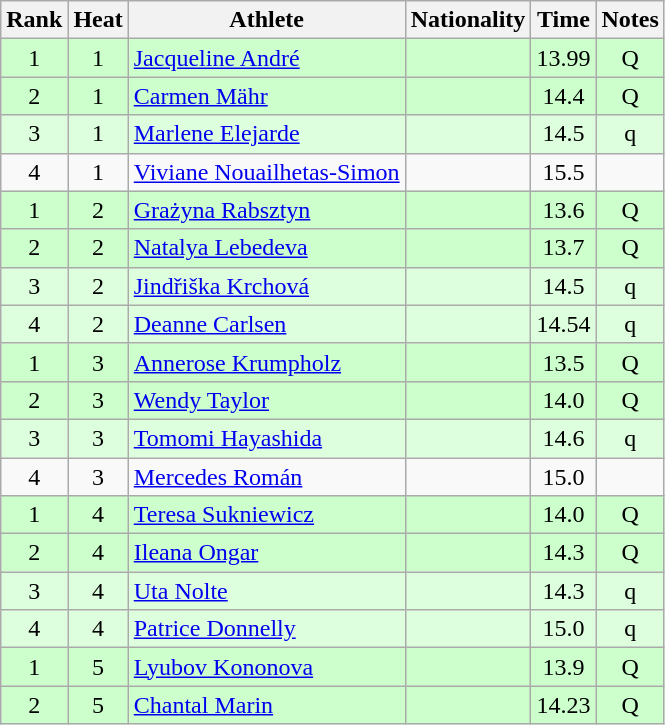<table class="wikitable sortable" style="text-align:center">
<tr>
<th>Rank</th>
<th>Heat</th>
<th>Athlete</th>
<th>Nationality</th>
<th>Time</th>
<th>Notes</th>
</tr>
<tr bgcolor=ccffcc>
<td>1</td>
<td>1</td>
<td align=left><a href='#'>Jacqueline André</a></td>
<td align=left></td>
<td>13.99</td>
<td>Q</td>
</tr>
<tr bgcolor=ccffcc>
<td>2</td>
<td>1</td>
<td align=left><a href='#'>Carmen Mähr</a></td>
<td align=left></td>
<td>14.4</td>
<td>Q</td>
</tr>
<tr bgcolor=ddffdd>
<td>3</td>
<td>1</td>
<td align=left><a href='#'>Marlene Elejarde</a></td>
<td align=left></td>
<td>14.5</td>
<td>q</td>
</tr>
<tr>
<td>4</td>
<td>1</td>
<td align=left><a href='#'>Viviane Nouailhetas-Simon</a></td>
<td align=left></td>
<td>15.5</td>
<td></td>
</tr>
<tr bgcolor=ccffcc>
<td>1</td>
<td>2</td>
<td align=left><a href='#'>Grażyna Rabsztyn</a></td>
<td align=left></td>
<td>13.6</td>
<td>Q</td>
</tr>
<tr bgcolor=ccffcc>
<td>2</td>
<td>2</td>
<td align=left><a href='#'>Natalya Lebedeva</a></td>
<td align=left></td>
<td>13.7</td>
<td>Q</td>
</tr>
<tr bgcolor=ddffdd>
<td>3</td>
<td>2</td>
<td align=left><a href='#'>Jindřiška Krchová</a></td>
<td align=left></td>
<td>14.5</td>
<td>q</td>
</tr>
<tr bgcolor=ddffdd>
<td>4</td>
<td>2</td>
<td align=left><a href='#'>Deanne Carlsen</a></td>
<td align=left></td>
<td>14.54</td>
<td>q</td>
</tr>
<tr bgcolor=ccffcc>
<td>1</td>
<td>3</td>
<td align=left><a href='#'>Annerose Krumpholz</a></td>
<td align=left></td>
<td>13.5</td>
<td>Q</td>
</tr>
<tr bgcolor=ccffcc>
<td>2</td>
<td>3</td>
<td align=left><a href='#'>Wendy Taylor</a></td>
<td align=left></td>
<td>14.0</td>
<td>Q</td>
</tr>
<tr bgcolor=ddffdd>
<td>3</td>
<td>3</td>
<td align=left><a href='#'>Tomomi Hayashida</a></td>
<td align=left></td>
<td>14.6</td>
<td>q</td>
</tr>
<tr>
<td>4</td>
<td>3</td>
<td align=left><a href='#'>Mercedes Román</a></td>
<td align=left></td>
<td>15.0</td>
<td></td>
</tr>
<tr bgcolor=ccffcc>
<td>1</td>
<td>4</td>
<td align=left><a href='#'>Teresa Sukniewicz</a></td>
<td align=left></td>
<td>14.0</td>
<td>Q</td>
</tr>
<tr bgcolor=ccffcc>
<td>2</td>
<td>4</td>
<td align=left><a href='#'>Ileana Ongar</a></td>
<td align=left></td>
<td>14.3</td>
<td>Q</td>
</tr>
<tr bgcolor=ddffdd>
<td>3</td>
<td>4</td>
<td align=left><a href='#'>Uta Nolte</a></td>
<td align=left></td>
<td>14.3</td>
<td>q</td>
</tr>
<tr bgcolor=ddffdd>
<td>4</td>
<td>4</td>
<td align=left><a href='#'>Patrice Donnelly</a></td>
<td align=left></td>
<td>15.0</td>
<td>q</td>
</tr>
<tr bgcolor=ccffcc>
<td>1</td>
<td>5</td>
<td align=left><a href='#'>Lyubov Kononova</a></td>
<td align=left></td>
<td>13.9</td>
<td>Q</td>
</tr>
<tr bgcolor=ccffcc>
<td>2</td>
<td>5</td>
<td align=left><a href='#'>Chantal Marin</a></td>
<td align=left></td>
<td>14.23</td>
<td>Q</td>
</tr>
</table>
